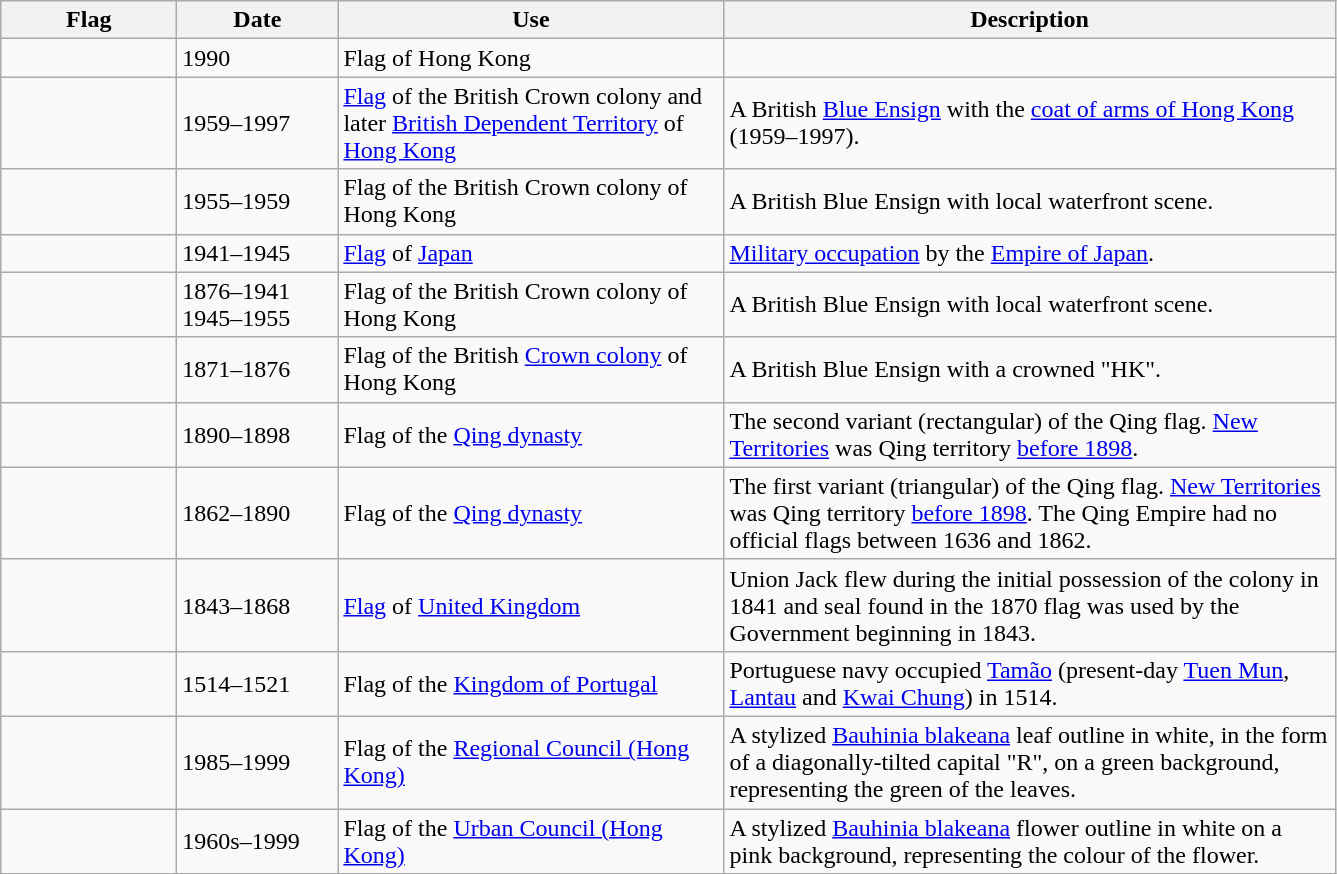<table class="wikitable" style="background:#f9f9f9">
<tr>
<th width="110">Flag</th>
<th width="100">Date</th>
<th width="250">Use</th>
<th width="400">Description</th>
</tr>
<tr>
<td></td>
<td>1990</td>
<td>Flag of Hong Kong</td>
<td></td>
</tr>
<tr>
<td></td>
<td>1959–1997</td>
<td><a href='#'>Flag</a> of the British Crown colony and later <a href='#'>British Dependent Territory</a> of <a href='#'>Hong Kong</a></td>
<td>A British <a href='#'>Blue Ensign</a> with the <a href='#'>coat of arms of Hong Kong</a> (1959–1997).</td>
</tr>
<tr>
<td></td>
<td>1955–1959</td>
<td>Flag of the British Crown colony of Hong Kong</td>
<td>A British Blue Ensign with local waterfront scene.</td>
</tr>
<tr>
<td></td>
<td>1941–1945</td>
<td><a href='#'>Flag</a> of <a href='#'>Japan</a></td>
<td><a href='#'>Military occupation</a> by the <a href='#'>Empire of Japan</a>.</td>
</tr>
<tr>
<td></td>
<td>1876–1941<br>1945–1955</td>
<td>Flag of the British Crown colony of Hong Kong</td>
<td>A British Blue Ensign with local waterfront scene.</td>
</tr>
<tr>
<td></td>
<td>1871–1876</td>
<td>Flag of the British <a href='#'>Crown colony</a> of Hong Kong</td>
<td>A British Blue Ensign with a crowned "HK".</td>
</tr>
<tr>
<td></td>
<td>1890–1898</td>
<td>Flag of the <a href='#'>Qing dynasty</a></td>
<td>The second variant (rectangular) of the Qing flag. <a href='#'>New Territories</a> was Qing territory <a href='#'>before 1898</a>.</td>
</tr>
<tr>
<td></td>
<td>1862–1890</td>
<td>Flag of the <a href='#'>Qing dynasty</a></td>
<td>The first variant (triangular) of the Qing flag. <a href='#'>New Territories</a> was Qing territory <a href='#'>before 1898</a>. The Qing Empire had no official flags between 1636 and 1862.</td>
</tr>
<tr>
<td></td>
<td>1843–1868</td>
<td><a href='#'>Flag</a> of <a href='#'>United Kingdom</a></td>
<td>Union Jack flew during the initial possession of the colony in 1841 and seal found in the 1870 flag was used by the Government beginning in 1843.</td>
</tr>
<tr>
<td></td>
<td>1514–1521</td>
<td>Flag of the <a href='#'>Kingdom of Portugal</a></td>
<td>Portuguese navy occupied <a href='#'>Tamão</a> (present-day <a href='#'>Tuen Mun</a>, <a href='#'>Lantau</a> and <a href='#'>Kwai Chung</a>) in 1514.</td>
</tr>
<tr>
<td></td>
<td>1985–1999</td>
<td>Flag of the <a href='#'>Regional Council (Hong Kong)</a></td>
<td>A stylized <a href='#'>Bauhinia blakeana</a> leaf outline in white, in the form of a diagonally-tilted capital "R", on a green background, representing the green of the leaves.</td>
</tr>
<tr>
<td></td>
<td>1960s–1999</td>
<td>Flag of the <a href='#'>Urban Council (Hong Kong)</a></td>
<td>A stylized <a href='#'>Bauhinia blakeana</a> flower outline in white on a pink background, representing the colour of the flower.</td>
</tr>
<tr>
</tr>
</table>
